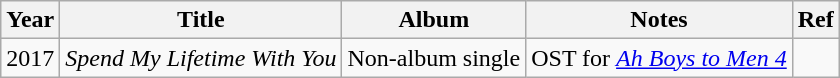<table class="wikitable">
<tr>
<th>Year</th>
<th>Title</th>
<th>Album</th>
<th>Notes</th>
<th>Ref</th>
</tr>
<tr>
<td>2017</td>
<td><em>Spend My Lifetime With You</em></td>
<td>Non-album single</td>
<td>OST for <em><a href='#'>Ah Boys to Men 4</a></em></td>
<td></td>
</tr>
</table>
